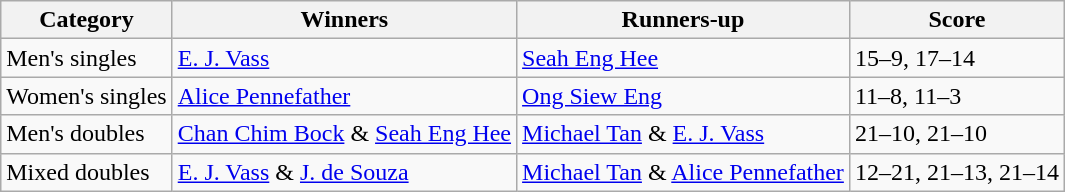<table class="wikitable">
<tr>
<th>Category</th>
<th>Winners</th>
<th>Runners-up</th>
<th>Score</th>
</tr>
<tr>
<td>Men's singles</td>
<td> <a href='#'>E. J. Vass</a></td>
<td> <a href='#'>Seah Eng Hee</a></td>
<td>15–9, 17–14</td>
</tr>
<tr>
<td>Women's singles</td>
<td> <a href='#'>Alice Pennefather</a></td>
<td> <a href='#'>Ong Siew Eng</a></td>
<td>11–8, 11–3</td>
</tr>
<tr>
<td>Men's doubles</td>
<td> <a href='#'>Chan Chim Bock</a> & <a href='#'>Seah Eng Hee</a></td>
<td> <a href='#'>Michael Tan</a> & <a href='#'>E. J. Vass</a></td>
<td>21–10, 21–10</td>
</tr>
<tr>
<td>Mixed doubles</td>
<td> <a href='#'>E. J. Vass</a> & <a href='#'>J. de Souza</a></td>
<td> <a href='#'>Michael Tan</a> & <a href='#'>Alice Pennefather</a></td>
<td>12–21, 21–13, 21–14</td>
</tr>
</table>
